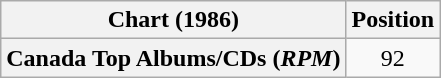<table class="wikitable plainrowheaders" style="text-align:center">
<tr>
<th scope="col">Chart (1986)</th>
<th scope="col">Position</th>
</tr>
<tr>
<th scope="row">Canada Top Albums/CDs (<em>RPM</em>)</th>
<td>92</td>
</tr>
</table>
